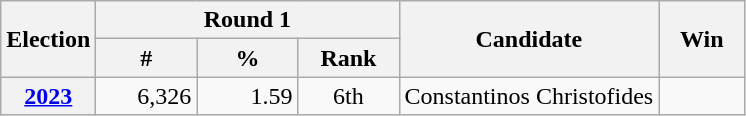<table class="wikitable" style="text-align:center">
<tr>
<th style="width:50px" rowspan="2">Election</th>
<th colspan="3">Round 1</th>
<th rowspan="2">Candidate</th>
<th style="width:50px" rowspan="2">Win</th>
</tr>
<tr>
<th style="width:60px">#</th>
<th style="width:60px">%</th>
<th style="width:60px">Rank</th>
</tr>
<tr>
<th><a href='#'>2023</a></th>
<td align=right>6,326</td>
<td align=right>1.59</td>
<td>6th</td>
<td>Constantinos Christofides</td>
<td></td>
</tr>
</table>
